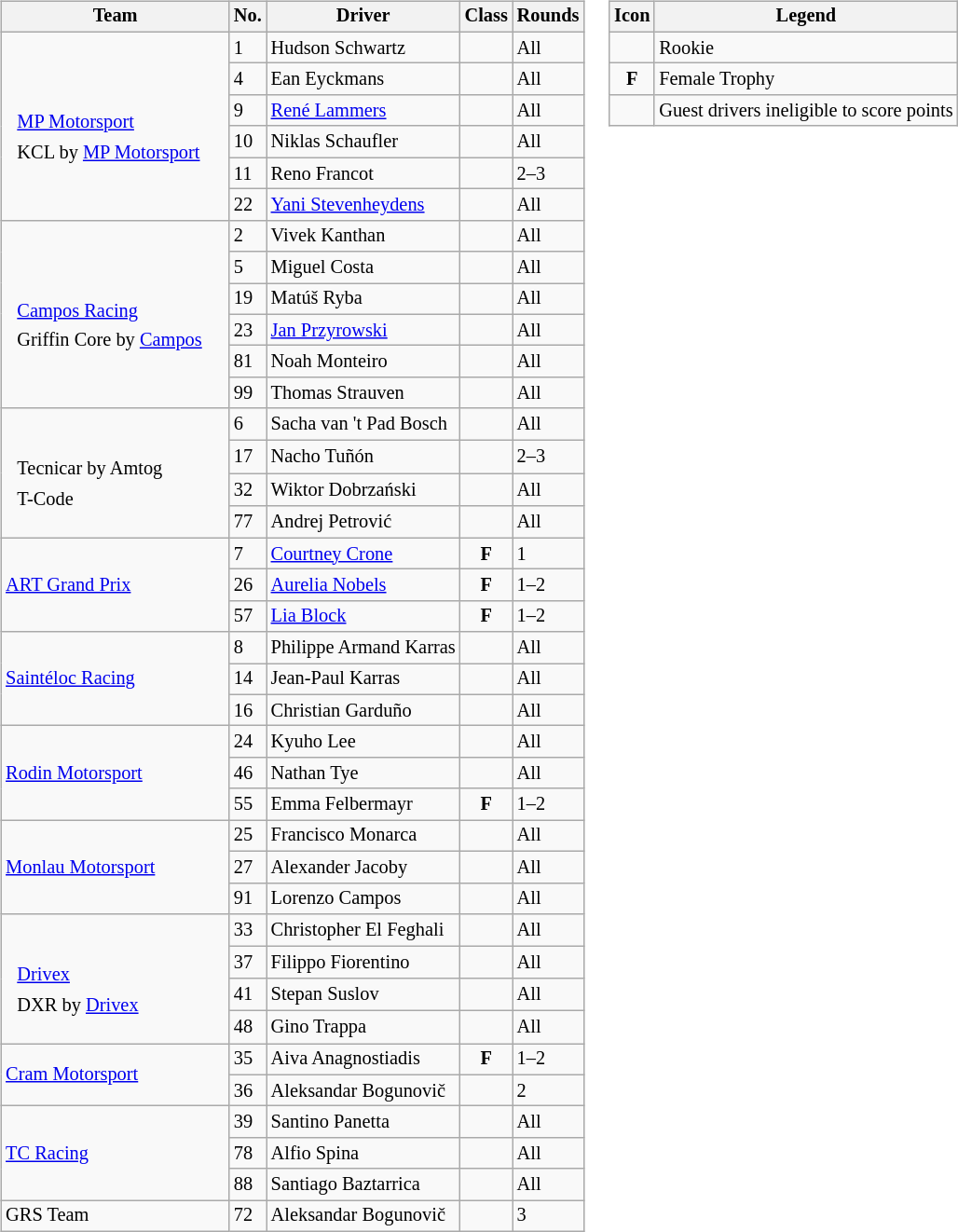<table>
<tr>
<td><br><table class="wikitable" style="font-size: 85%">
<tr>
<th>Team</th>
<th>No.</th>
<th>Driver</th>
<th>Class</th>
<th>Rounds</th>
</tr>
<tr>
<td rowspan=6><br><table class="wikitable" style="float: left; border-style: none;">
<tr>
<td rowspan=2 style="border-style: none"></td>
<td style="border-style: none"><a href='#'>MP Motorsport</a></td>
</tr>
<tr>
<td style="border-style: none">KCL by <a href='#'>MP Motorsport</a></td>
</tr>
</table>
</td>
<td>1</td>
<td> Hudson Schwartz</td>
<td></td>
<td>All</td>
</tr>
<tr>
<td>4</td>
<td> Ean Eyckmans</td>
<td style="text-align:center"></td>
<td>All</td>
</tr>
<tr>
<td>9</td>
<td> <a href='#'>René Lammers</a></td>
<td></td>
<td>All</td>
</tr>
<tr>
<td>10</td>
<td> Niklas Schaufler</td>
<td style="text-align:center"></td>
<td>All</td>
</tr>
<tr>
<td>11</td>
<td> Reno Francot</td>
<td></td>
<td>2–3</td>
</tr>
<tr>
<td>22</td>
<td> <a href='#'>Yani Stevenheydens</a></td>
<td></td>
<td>All</td>
</tr>
<tr>
<td rowspan=6 nowrap><br><table class="wikitable" style="float: left; border-style: none;">
<tr>
<td rowspan=2 style="border-style: none"></td>
<td style="border-style: none"><a href='#'>Campos Racing</a></td>
</tr>
<tr>
<td style="border-style: none">Griffin Core by <a href='#'>Campos</a></td>
</tr>
</table>
</td>
<td>2</td>
<td> Vivek Kanthan</td>
<td style="text-align:center"></td>
<td>All</td>
</tr>
<tr>
<td>5</td>
<td> Miguel Costa</td>
<td style="text-align:center"></td>
<td>All</td>
</tr>
<tr>
<td>19</td>
<td> Matúš Ryba</td>
<td></td>
<td>All</td>
</tr>
<tr>
<td>23</td>
<td> <a href='#'>Jan Przyrowski</a></td>
<td></td>
<td>All</td>
</tr>
<tr>
<td>81</td>
<td> Noah Monteiro</td>
<td style="text-align:center"></td>
<td>All</td>
</tr>
<tr>
<td>99</td>
<td> Thomas Strauven</td>
<td></td>
<td>All</td>
</tr>
<tr>
<td rowspan=4><br><table class="wikitable" style="float: left; border-style: none;">
<tr>
<td rowspan=2 style="border-style: none"></td>
<td style="border-style: none">Tecnicar by Amtog</td>
</tr>
<tr>
<td style="border-style: none">T-Code</td>
</tr>
</table>
</td>
<td>6</td>
<td nowrap> Sacha van 't Pad Bosch</td>
<td style="text-align:center"></td>
<td>All</td>
</tr>
<tr>
<td>17</td>
<td> Nacho Tuñón</td>
<td style="text-align:center"></td>
<td>2–3</td>
</tr>
<tr>
<td>32</td>
<td> Wiktor Dobrzański</td>
<td></td>
<td>All</td>
</tr>
<tr>
<td>77</td>
<td> Andrej Petrović</td>
<td></td>
<td>All</td>
</tr>
<tr>
<td rowspan=3> <a href='#'>ART Grand Prix</a></td>
<td>7</td>
<td> <a href='#'>Courtney Crone</a></td>
<td style="text-align:center"><strong><span>F</span></strong></td>
<td>1</td>
</tr>
<tr>
<td>26</td>
<td> <a href='#'>Aurelia Nobels</a></td>
<td style="text-align:center"><strong><span>F</span></strong></td>
<td>1–2</td>
</tr>
<tr>
<td>57</td>
<td> <a href='#'>Lia Block</a></td>
<td style="text-align:center"><strong><span>F</span></strong></td>
<td>1–2</td>
</tr>
<tr>
<td rowspan=3> <a href='#'>Saintéloc Racing</a></td>
<td>8</td>
<td nowrap> Philippe Armand Karras</td>
<td style="text-align:center"></td>
<td>All</td>
</tr>
<tr>
<td>14</td>
<td> Jean-Paul Karras</td>
<td style="text-align:center"></td>
<td>All</td>
</tr>
<tr>
<td>16</td>
<td> Christian Garduño</td>
<td style="text-align:center"></td>
<td>All</td>
</tr>
<tr>
<td rowspan=3> <a href='#'>Rodin Motorsport</a></td>
<td>24</td>
<td> Kyuho Lee</td>
<td style="text-align:center"></td>
<td>All</td>
</tr>
<tr>
<td>46</td>
<td> Nathan Tye</td>
<td></td>
<td>All</td>
</tr>
<tr>
<td>55</td>
<td> Emma Felbermayr</td>
<td style="text-align:center" nowrap> <strong><span>F</span></strong></td>
<td>1–2</td>
</tr>
<tr>
<td rowspan=3> <a href='#'>Monlau Motorsport</a></td>
<td>25</td>
<td> Francisco Monarca</td>
<td style="text-align:center"></td>
<td>All</td>
</tr>
<tr>
<td>27</td>
<td> Alexander Jacoby</td>
<td></td>
<td>All</td>
</tr>
<tr>
<td>91</td>
<td> Lorenzo Campos</td>
<td style="text-align:center"></td>
<td>All</td>
</tr>
<tr>
<td rowspan=4><br><table class="wikitable" style="float: left; border-style: none;">
<tr>
<td rowspan=2 style="border-style: none"></td>
<td style="border-style: none"><a href='#'>Drivex</a></td>
</tr>
<tr>
<td style="border-style: none">DXR by <a href='#'>Drivex</a></td>
</tr>
</table>
</td>
<td>33</td>
<td> Christopher El Feghali</td>
<td style="text-align:center"></td>
<td>All</td>
</tr>
<tr>
<td>37</td>
<td> Filippo Fiorentino</td>
<td></td>
<td>All</td>
</tr>
<tr>
<td>41</td>
<td> Stepan Suslov</td>
<td style="text-align:center"></td>
<td>All</td>
</tr>
<tr>
<td>48</td>
<td> Gino Trappa</td>
<td></td>
<td>All</td>
</tr>
<tr>
<td rowspan=2> <a href='#'>Cram Motorsport</a></td>
<td>35</td>
<td> Aiva Anagnostiadis</td>
<td style="text-align:center"><strong><span>F</span></strong></td>
<td>1–2</td>
</tr>
<tr>
<td>36</td>
<td> Aleksandar Bogunovič</td>
<td style="text-align:center"></td>
<td>2</td>
</tr>
<tr>
<td rowspan=3> <a href='#'>TC Racing</a></td>
<td>39</td>
<td> Santino Panetta</td>
<td style="text-align:center"></td>
<td>All</td>
</tr>
<tr>
<td>78</td>
<td> Alfio Spina</td>
<td></td>
<td>All</td>
</tr>
<tr>
<td>88</td>
<td> Santiago Baztarrica</td>
<td></td>
<td>All</td>
</tr>
<tr>
<td> GRS Team</td>
<td>72</td>
<td> Aleksandar Bogunovič</td>
<td style="text-align:center"></td>
<td>3</td>
</tr>
</table>
</td>
<td style="vertical-align:top"><br><table class="wikitable" style="font-size: 85%">
<tr>
<th>Icon</th>
<th>Legend</th>
</tr>
<tr>
<td style="text-align:center"></td>
<td>Rookie</td>
</tr>
<tr>
<td style="text-align:center"><strong><span>F</span></strong></td>
<td>Female Trophy</td>
</tr>
<tr>
<td style="text-align:center"></td>
<td>Guest drivers ineligible to score points</td>
</tr>
</table>
</td>
</tr>
</table>
